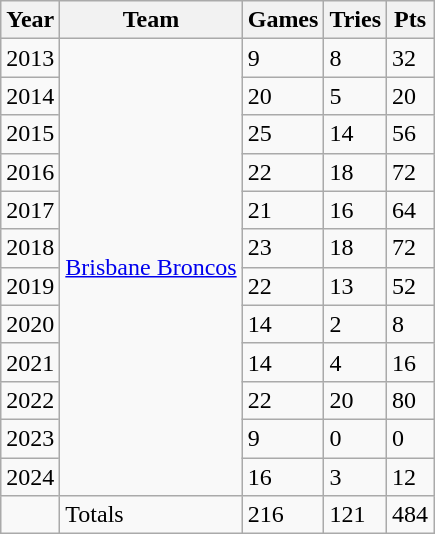<table class="wikitable">
<tr>
<th>Year</th>
<th>Team</th>
<th>Games</th>
<th>Tries</th>
<th>Pts</th>
</tr>
<tr>
<td>2013</td>
<td rowspan="12"> <a href='#'>Brisbane Broncos</a></td>
<td>9</td>
<td>8</td>
<td>32</td>
</tr>
<tr>
<td>2014</td>
<td>20</td>
<td>5</td>
<td>20</td>
</tr>
<tr>
<td>2015</td>
<td>25</td>
<td>14</td>
<td>56</td>
</tr>
<tr>
<td>2016</td>
<td>22</td>
<td>18</td>
<td>72</td>
</tr>
<tr>
<td>2017</td>
<td>21</td>
<td>16</td>
<td>64</td>
</tr>
<tr>
<td>2018</td>
<td>23</td>
<td>18</td>
<td>72</td>
</tr>
<tr>
<td>2019</td>
<td>22</td>
<td>13</td>
<td>52</td>
</tr>
<tr>
<td>2020</td>
<td>14</td>
<td>2</td>
<td>8</td>
</tr>
<tr>
<td>2021</td>
<td>14</td>
<td>4</td>
<td>16</td>
</tr>
<tr>
<td>2022</td>
<td>22</td>
<td>20</td>
<td>80</td>
</tr>
<tr>
<td>2023</td>
<td>9</td>
<td>0</td>
<td>0</td>
</tr>
<tr>
<td>2024</td>
<td>16</td>
<td>3</td>
<td>12</td>
</tr>
<tr>
<td></td>
<td>Totals</td>
<td>216</td>
<td>121</td>
<td>484</td>
</tr>
</table>
